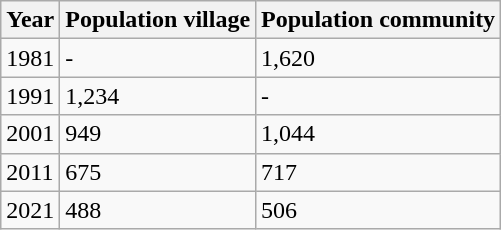<table class="wikitable">
<tr>
<th>Year</th>
<th>Population village</th>
<th>Population community</th>
</tr>
<tr>
<td>1981</td>
<td>-</td>
<td>1,620</td>
</tr>
<tr>
<td>1991</td>
<td>1,234</td>
<td>-</td>
</tr>
<tr>
<td>2001</td>
<td>949</td>
<td>1,044</td>
</tr>
<tr>
<td>2011</td>
<td>675</td>
<td>717</td>
</tr>
<tr>
<td>2021</td>
<td>488</td>
<td>506</td>
</tr>
</table>
